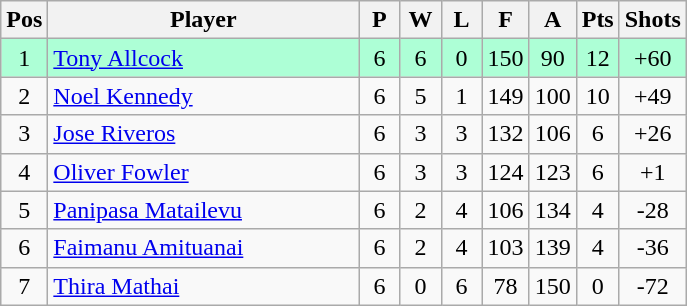<table class="wikitable" style="font-size: 100%">
<tr>
<th width=20>Pos</th>
<th width=200>Player</th>
<th width=20>P</th>
<th width=20>W</th>
<th width=20>L</th>
<th width=20>F</th>
<th width=20>A</th>
<th width=20>Pts</th>
<th width=30>Shots</th>
</tr>
<tr align=center style="background: #ADFFD6;">
<td>1</td>
<td align="left"> <a href='#'>Tony Allcock</a></td>
<td>6</td>
<td>6</td>
<td>0</td>
<td>150</td>
<td>90</td>
<td>12</td>
<td>+60</td>
</tr>
<tr align=center>
<td>2</td>
<td align="left"> <a href='#'>Noel Kennedy</a></td>
<td>6</td>
<td>5</td>
<td>1</td>
<td>149</td>
<td>100</td>
<td>10</td>
<td>+49</td>
</tr>
<tr align=center>
<td>3</td>
<td align="left"> <a href='#'>Jose Riveros</a></td>
<td>6</td>
<td>3</td>
<td>3</td>
<td>132</td>
<td>106</td>
<td>6</td>
<td>+26</td>
</tr>
<tr align=center>
<td>4</td>
<td align="left"> <a href='#'>Oliver Fowler</a></td>
<td>6</td>
<td>3</td>
<td>3</td>
<td>124</td>
<td>123</td>
<td>6</td>
<td>+1</td>
</tr>
<tr align=center>
<td>5</td>
<td align="left"> <a href='#'>Panipasa Matailevu</a></td>
<td>6</td>
<td>2</td>
<td>4</td>
<td>106</td>
<td>134</td>
<td>4</td>
<td>-28</td>
</tr>
<tr align=center>
<td>6</td>
<td align="left"> <a href='#'>Faimanu Amituanai</a></td>
<td>6</td>
<td>2</td>
<td>4</td>
<td>103</td>
<td>139</td>
<td>4</td>
<td>-36</td>
</tr>
<tr align=center>
<td>7</td>
<td align="left"> <a href='#'>Thira Mathai</a></td>
<td>6</td>
<td>0</td>
<td>6</td>
<td>78</td>
<td>150</td>
<td>0</td>
<td>-72</td>
</tr>
</table>
